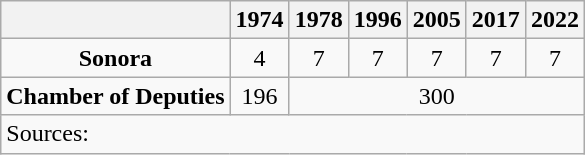<table class="wikitable" style="text-align: center">
<tr>
<th></th>
<th>1974</th>
<th>1978</th>
<th>1996</th>
<th>2005</th>
<th>2017</th>
<th>2022</th>
</tr>
<tr>
<td><strong>Sonora</strong></td>
<td>4</td>
<td>7</td>
<td>7</td>
<td>7</td>
<td>7</td>
<td>7</td>
</tr>
<tr>
<td><strong>Chamber of Deputies</strong></td>
<td>196</td>
<td colspan=5>300</td>
</tr>
<tr>
<td colspan=7 style="text-align: left">Sources: </td>
</tr>
</table>
